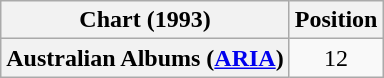<table class="wikitable plainrowheaders" style="text-align:center">
<tr>
<th scope="col">Chart (1993)</th>
<th scope="col">Position</th>
</tr>
<tr>
<th scope="row">Australian Albums (<a href='#'>ARIA</a>)</th>
<td>12</td>
</tr>
</table>
